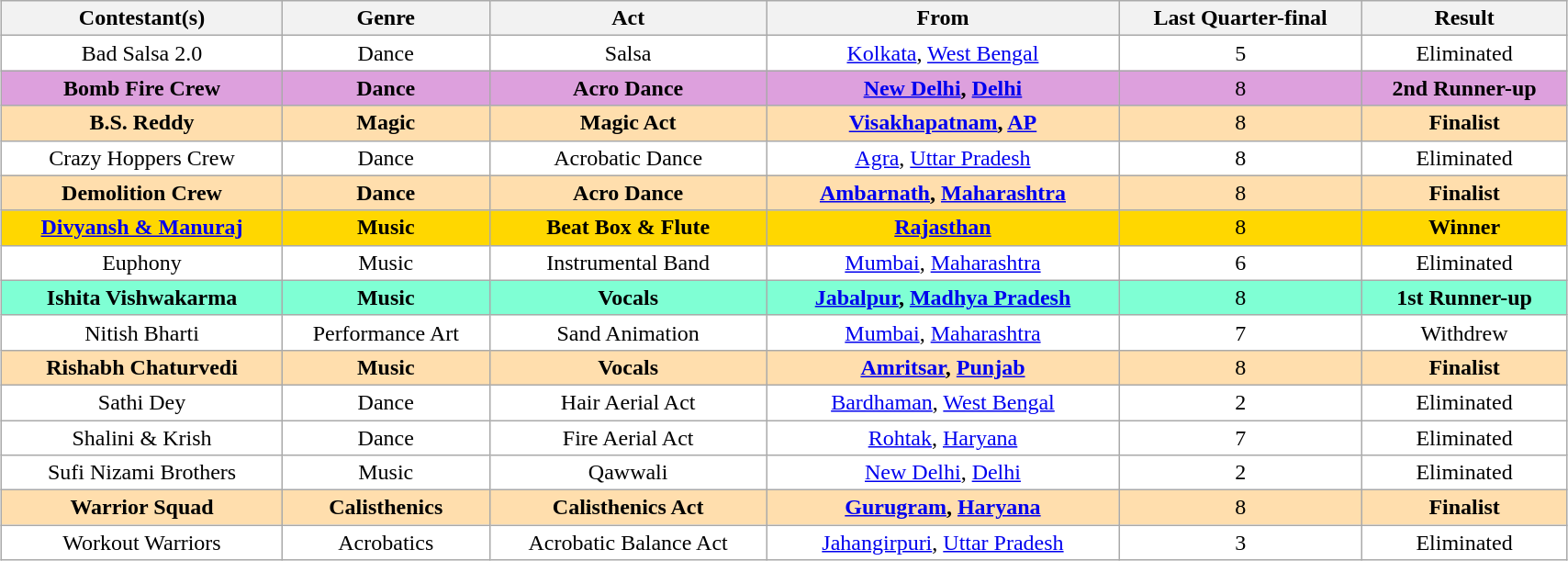<table class="wikitable sortable" style="margin-left: auto; margin-right: auto; border: none; width:90%; text-align:center;">
<tr>
<th>Contestant(s)</th>
<th>Genre</th>
<th>Act</th>
<th>From</th>
<th>Last Quarter-final</th>
<th>Result</th>
</tr>
<tr style="background:white;">
<td>Bad Salsa 2.0</td>
<td>Dance</td>
<td>Salsa</td>
<td><a href='#'>Kolkata</a>, <a href='#'>West Bengal</a></td>
<td>5</td>
<td>Eliminated</td>
</tr>
<tr style="background:#DDA0DD;" |>
<td><strong>Bomb Fire Crew </strong></td>
<td><strong>Dance</strong></td>
<td><strong>Acro Dance</strong></td>
<td><strong><a href='#'>New Delhi</a>, <a href='#'>Delhi</a></strong></td>
<td>8</td>
<td><strong>2nd Runner-up</strong></td>
</tr>
<tr style="background:NavajoWhite;" |>
<td><strong>B.S. Reddy</strong></td>
<td><strong>Magic</strong></td>
<td><strong>Magic Act</strong></td>
<td><strong><a href='#'>Visakhapatnam</a>, <a href='#'>AP</a></strong></td>
<td>8</td>
<td><strong>Finalist</strong></td>
</tr>
<tr style="background:white;" |>
<td>Crazy Hoppers Crew </td>
<td>Dance</td>
<td>Acrobatic Dance</td>
<td><a href='#'>Agra</a>, <a href='#'>Uttar Pradesh</a></td>
<td>8</td>
<td>Eliminated</td>
</tr>
<tr style="background:NavajoWhite;" |>
<td><strong>Demolition Crew </strong></td>
<td><strong>Dance</strong></td>
<td><strong>Acro Dance</strong></td>
<td><strong><a href='#'>Ambarnath</a>, <a href='#'>Maharashtra</a></strong></td>
<td>8</td>
<td><strong>Finalist</strong></td>
</tr>
<tr style="background:Gold;" |>
<td><strong><a href='#'>Divyansh & Manuraj</a> </strong></td>
<td><strong>Music</strong></td>
<td><strong>Beat Box & Flute</strong></td>
<td><strong><a href='#'>Rajasthan</a></strong></td>
<td>8</td>
<td><strong>Winner</strong></td>
</tr>
<tr style="background:white;" |>
<td>Euphony </td>
<td>Music</td>
<td>Instrumental Band</td>
<td><a href='#'>Mumbai</a>, <a href='#'>Maharashtra</a></td>
<td>6</td>
<td>Eliminated</td>
</tr>
<tr style="background:#7FFFD4;" |>
<td><strong>Ishita Vishwakarma </strong></td>
<td><strong>Music</strong></td>
<td><strong>Vocals</strong></td>
<td><strong><a href='#'>Jabalpur</a>, <a href='#'>Madhya Pradesh</a></strong></td>
<td>8</td>
<td><strong>1st Runner-up</strong></td>
</tr>
<tr style="background:white;" |>
<td>Nitish Bharti </td>
<td>Performance Art</td>
<td>Sand Animation</td>
<td><a href='#'>Mumbai</a>, <a href='#'>Maharashtra</a></td>
<td>7</td>
<td>Withdrew</td>
</tr>
<tr style="background:NavajoWhite;" |>
<td><strong>Rishabh Chaturvedi</strong></td>
<td><strong>Music</strong></td>
<td><strong>Vocals</strong></td>
<td><strong><a href='#'>Amritsar</a>, <a href='#'>Punjab</a></strong></td>
<td>8</td>
<td><strong>Finalist</strong></td>
</tr>
<tr style="background:white;" |>
<td>Sathi Dey </td>
<td>Dance</td>
<td>Hair Aerial Act</td>
<td><a href='#'>Bardhaman</a>, <a href='#'>West Bengal</a></td>
<td>2</td>
<td>Eliminated</td>
</tr>
<tr style="background:white;" |>
<td>Shalini & Krish </td>
<td>Dance</td>
<td>Fire Aerial Act</td>
<td><a href='#'>Rohtak</a>, <a href='#'>Haryana</a></td>
<td>7</td>
<td>Eliminated</td>
</tr>
<tr style="background:white;">
<td>Sufi Nizami Brothers</td>
<td>Music</td>
<td>Qawwali</td>
<td><a href='#'>New Delhi</a>, <a href='#'>Delhi</a></td>
<td>2</td>
<td>Eliminated</td>
</tr>
<tr style="background:NavajoWhite;" |>
<td><strong>Warrior Squad</strong></td>
<td><strong>Calisthenics</strong></td>
<td><strong>Calisthenics Act</strong></td>
<td><strong><a href='#'>Gurugram</a>, <a href='#'>Haryana</a></strong></td>
<td>8</td>
<td><strong>Finalist</strong></td>
</tr>
<tr style="background:white;">
<td>Workout Warriors </td>
<td>Acrobatics</td>
<td>Acrobatic Balance Act</td>
<td><a href='#'>Jahangirpuri</a>, <a href='#'>Uttar Pradesh</a></td>
<td>3</td>
<td>Eliminated</td>
</tr>
</table>
